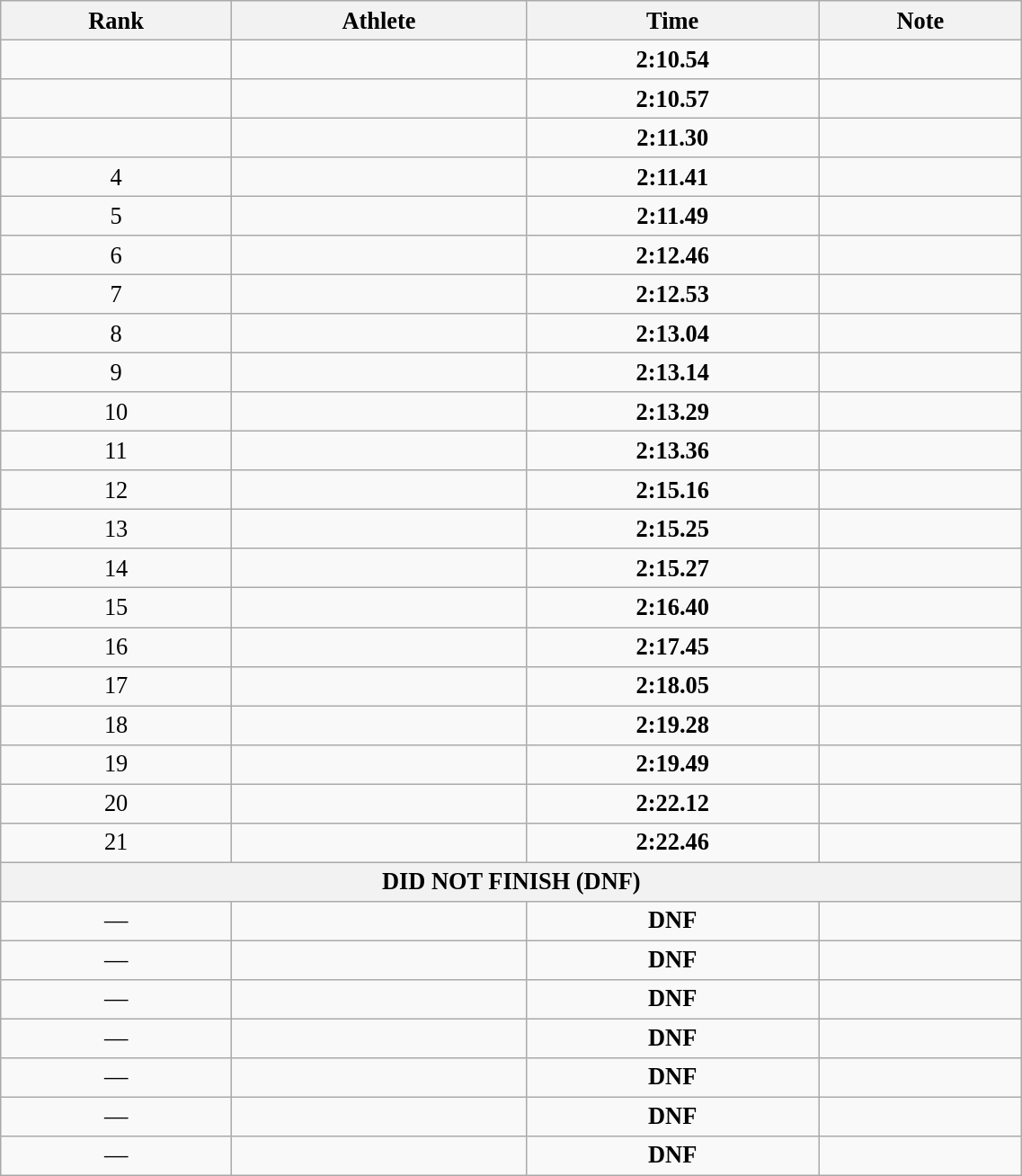<table class="wikitable" style=" text-align:center; font-size:110%;" width="60%">
<tr>
<th>Rank</th>
<th>Athlete</th>
<th>Time</th>
<th>Note</th>
</tr>
<tr>
<td></td>
<td align=left></td>
<td align="center"><strong>2:10.54</strong></td>
<td></td>
</tr>
<tr>
<td></td>
<td align=left></td>
<td align="center"><strong>2:10.57</strong></td>
<td></td>
</tr>
<tr>
<td></td>
<td align=left></td>
<td align="center"><strong>2:11.30</strong></td>
<td></td>
</tr>
<tr>
<td>4</td>
<td align=left></td>
<td align="center"><strong>2:11.41</strong></td>
<td></td>
</tr>
<tr>
<td>5</td>
<td align=left></td>
<td align="center"><strong>2:11.49</strong></td>
<td></td>
</tr>
<tr>
<td>6</td>
<td align=left></td>
<td align="center"><strong>2:12.46</strong></td>
<td></td>
</tr>
<tr>
<td>7</td>
<td align=left></td>
<td align="center"><strong>2:12.53</strong></td>
<td></td>
</tr>
<tr>
<td>8</td>
<td align=left></td>
<td align="center"><strong>2:13.04</strong></td>
<td></td>
</tr>
<tr>
<td>9</td>
<td align=left></td>
<td align="center"><strong>2:13.14</strong></td>
<td></td>
</tr>
<tr>
<td>10</td>
<td align=left></td>
<td align="center"><strong>2:13.29</strong></td>
<td></td>
</tr>
<tr>
<td>11</td>
<td align=left></td>
<td align="center"><strong>2:13.36</strong></td>
<td></td>
</tr>
<tr>
<td>12</td>
<td align=left></td>
<td align="center"><strong>2:15.16</strong></td>
<td></td>
</tr>
<tr>
<td>13</td>
<td align=left></td>
<td align="center"><strong>2:15.25</strong></td>
<td></td>
</tr>
<tr>
<td>14</td>
<td align=left></td>
<td align="center"><strong>2:15.27</strong></td>
<td></td>
</tr>
<tr>
<td>15</td>
<td align=left></td>
<td align="center"><strong>2:16.40</strong></td>
<td></td>
</tr>
<tr>
<td>16</td>
<td align=left></td>
<td align="center"><strong>2:17.45</strong></td>
<td></td>
</tr>
<tr>
<td>17</td>
<td align=left></td>
<td align="center"><strong>2:18.05</strong></td>
<td></td>
</tr>
<tr>
<td>18</td>
<td align=left></td>
<td align="center"><strong>2:19.28</strong></td>
<td></td>
</tr>
<tr>
<td>19</td>
<td align=left></td>
<td align="center"><strong>2:19.49</strong></td>
<td></td>
</tr>
<tr>
<td>20</td>
<td align=left></td>
<td align="center"><strong>2:22.12</strong></td>
<td></td>
</tr>
<tr>
<td>21</td>
<td align=left></td>
<td align="center"><strong>2:22.46</strong></td>
<td></td>
</tr>
<tr>
<th colspan="4">DID NOT FINISH (DNF)</th>
</tr>
<tr>
<td>—</td>
<td align=left></td>
<td><strong>DNF</strong></td>
<td></td>
</tr>
<tr>
<td>—</td>
<td align=left></td>
<td><strong>DNF</strong></td>
<td></td>
</tr>
<tr>
<td>—</td>
<td align=left></td>
<td><strong>DNF</strong></td>
<td></td>
</tr>
<tr>
<td>—</td>
<td align=left></td>
<td><strong>DNF</strong></td>
<td></td>
</tr>
<tr>
<td>—</td>
<td align=left></td>
<td><strong>DNF</strong></td>
<td></td>
</tr>
<tr>
<td>—</td>
<td align=left></td>
<td><strong>DNF</strong></td>
<td></td>
</tr>
<tr>
<td>—</td>
<td align=left></td>
<td><strong>DNF</strong></td>
<td></td>
</tr>
</table>
